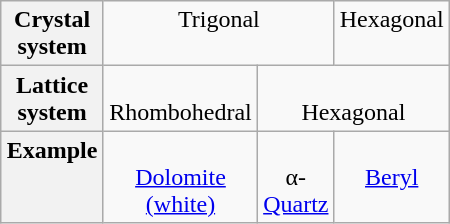<table class=wikitable align=right width=300>
<tr valign=top align=center>
<th>Crystal system</th>
<td colspan=2>Trigonal</td>
<td>Hexagonal</td>
</tr>
<tr valign=top align=center>
<th>Lattice system</th>
<td><br>Rhombohedral</td>
<td colspan=2><br>Hexagonal</td>
</tr>
<tr valign=top align=center>
<th>Example</th>
<td><br><a href='#'>Dolomite (white)</a></td>
<td><br>α-<a href='#'>Quartz</a></td>
<td><br><a href='#'>Beryl</a></td>
</tr>
</table>
